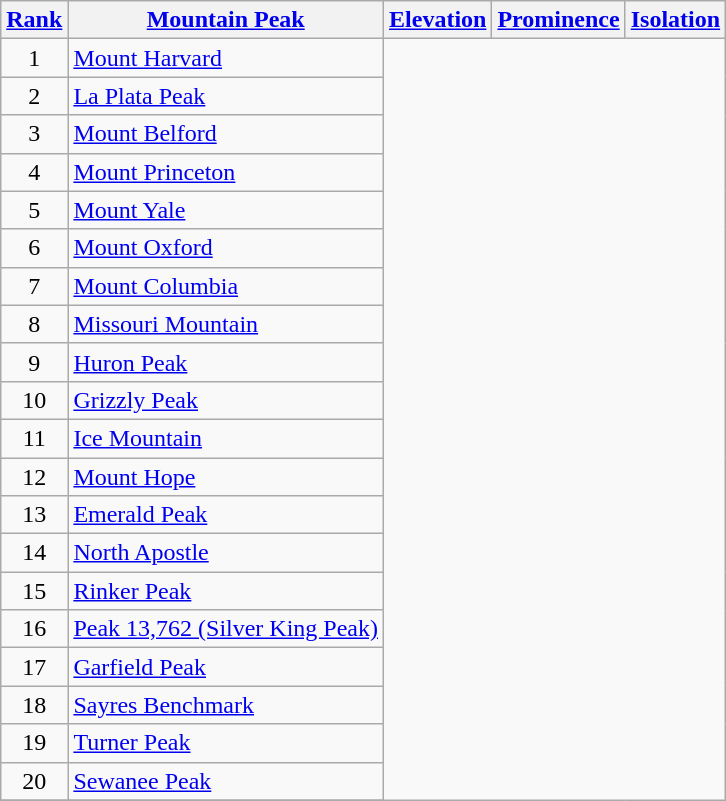<table class="wikitable sortable">
<tr>
<th><a href='#'>Rank</a></th>
<th><a href='#'>Mountain Peak</a></th>
<th><a href='#'>Elevation</a></th>
<th><a href='#'>Prominence</a></th>
<th><a href='#'>Isolation</a></th>
</tr>
<tr>
<td align=center>1</td>
<td><a href='#'>Mount Harvard</a> <br></td>
</tr>
<tr>
<td align=center>2</td>
<td><a href='#'>La Plata Peak</a><br></td>
</tr>
<tr>
<td align=center>3</td>
<td><a href='#'>Mount Belford</a> <br></td>
</tr>
<tr>
<td align=center>4</td>
<td><a href='#'>Mount Princeton</a> <br></td>
</tr>
<tr>
<td align=center>5</td>
<td><a href='#'>Mount Yale</a> <br></td>
</tr>
<tr>
<td align=center>6</td>
<td><a href='#'>Mount Oxford</a> <br></td>
</tr>
<tr>
<td align=center>7</td>
<td><a href='#'>Mount Columbia</a> <br></td>
</tr>
<tr>
<td align=center>8</td>
<td><a href='#'>Missouri Mountain</a> <br></td>
</tr>
<tr>
<td align=center>9</td>
<td><a href='#'>Huron Peak</a> <br></td>
</tr>
<tr>
<td align=center>10</td>
<td><a href='#'>Grizzly Peak</a> <br></td>
</tr>
<tr>
<td align=center>11</td>
<td><a href='#'>Ice Mountain</a> <br></td>
</tr>
<tr>
<td align=center>12</td>
<td><a href='#'>Mount Hope</a> <br></td>
</tr>
<tr>
<td align=center>13</td>
<td><a href='#'>Emerald Peak</a> <br></td>
</tr>
<tr>
<td align=center>14</td>
<td><a href='#'>North Apostle</a> <br></td>
</tr>
<tr>
<td align=center>15</td>
<td><a href='#'>Rinker Peak</a> <br></td>
</tr>
<tr>
<td align=center>16</td>
<td><a href='#'>Peak 13,762 (Silver King Peak)</a> <br></td>
</tr>
<tr>
<td align=center>17</td>
<td><a href='#'>Garfield Peak</a> <br></td>
</tr>
<tr>
<td align=center>18</td>
<td><a href='#'>Sayres Benchmark</a>  <br></td>
</tr>
<tr>
<td align=center>19</td>
<td><a href='#'>Turner Peak</a><br>
</td>
</tr>
<tr>
<td align=center>20</td>
<td><a href='#'>Sewanee Peak</a><br></td>
</tr>
<tr>
</tr>
</table>
